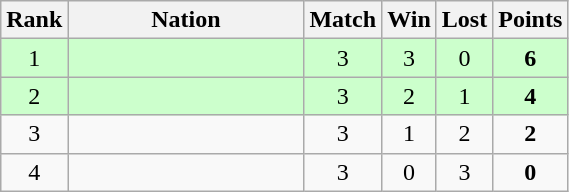<table class="wikitable" style="text-align: center;">
<tr>
<th width=20>Rank</th>
<th width=150>Nation</th>
<th width=20>Match</th>
<th width=20>Win</th>
<th width=20>Lost</th>
<th width=20>Points</th>
</tr>
<tr style="background:#cfc;">
<td>1</td>
<td style="text-align:left;"></td>
<td>3</td>
<td>3</td>
<td>0</td>
<td><strong>6</strong></td>
</tr>
<tr style="background:#cfc;">
<td>2</td>
<td style="text-align:left;"></td>
<td>3</td>
<td>2</td>
<td>1</td>
<td><strong>4</strong></td>
</tr>
<tr>
<td>3</td>
<td style="text-align:left;"></td>
<td>3</td>
<td>1</td>
<td>2</td>
<td><strong>2</strong></td>
</tr>
<tr>
<td>4</td>
<td style="text-align:left;"></td>
<td>3</td>
<td>0</td>
<td>3</td>
<td><strong>0</strong></td>
</tr>
</table>
